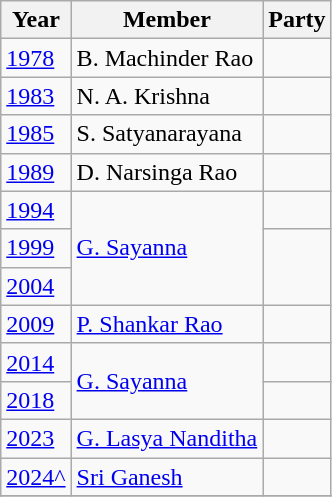<table class="wikitable sortable">
<tr>
<th>Year</th>
<th>Member</th>
<th colspan="2">Party</th>
</tr>
<tr>
<td><a href='#'>1978</a></td>
<td>B. Machinder Rao</td>
<td></td>
</tr>
<tr>
<td><a href='#'>1983</a></td>
<td>N. A. Krishna</td>
<td></td>
</tr>
<tr>
<td><a href='#'>1985</a></td>
<td>S. Satyanarayana</td>
<td></td>
</tr>
<tr>
<td><a href='#'>1989</a></td>
<td>D. Narsinga Rao</td>
<td></td>
</tr>
<tr>
<td><a href='#'>1994</a></td>
<td rowspan=3><a href='#'>G. Sayanna</a></td>
<td></td>
</tr>
<tr>
<td><a href='#'>1999</a></td>
</tr>
<tr>
<td><a href='#'>2004</a></td>
</tr>
<tr>
<td><a href='#'>2009</a></td>
<td><a href='#'>P. Shankar Rao</a></td>
<td></td>
</tr>
<tr>
<td><a href='#'>2014</a></td>
<td rowspan=2><a href='#'>G. Sayanna</a></td>
<td></td>
</tr>
<tr>
<td><a href='#'>2018</a></td>
<td></td>
</tr>
<tr>
<td><a href='#'>2023</a></td>
<td><a href='#'>G. Lasya Nanditha</a></td>
<td></td>
</tr>
<tr>
<td><a href='#'>2024^</a></td>
<td><a href='#'>Sri Ganesh</a></td>
<td></td>
</tr>
<tr>
</tr>
</table>
